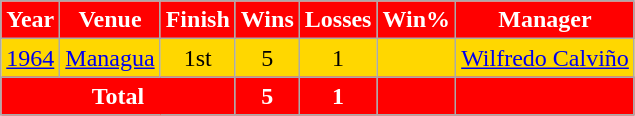<table class="wikitable sortable plainrowheaders" style="text-align:center;">
<tr>
<th scope="col" style="background-color:red; color:#FFFFFF;">Year</th>
<th scope="col" style="background-color:red; color:#FFFFFF;">Venue</th>
<th scope="col" style="background-color:red; color:#FFFFFF;">Finish</th>
<th scope="col" style="background-color:red; color:#FFFFFF;">Wins</th>
<th scope="col" style="background-color:red; color:#FFFFFF;">Losses</th>
<th scope="col" style="background-color:red; color:#FFFFFF;">Win%</th>
<th scope="col" style="background-color:red; color:#FFFFFF;">Manager</th>
</tr>
<tr style="background:gold;">
<td><a href='#'>1964</a></td>
<td align=left> <a href='#'>Managua</a></td>
<td>1st</td>
<td>5</td>
<td>1</td>
<td></td>
<td align=left> <a href='#'>Wilfredo Calviño</a></td>
</tr>
<tr style="text-align:center; background-color:red; color:#FFFFFF;">
<td colspan="3"><strong>Total</strong></td>
<td><strong>5</strong></td>
<td><strong>1</strong></td>
<td><strong></strong></td>
<td></td>
</tr>
</table>
